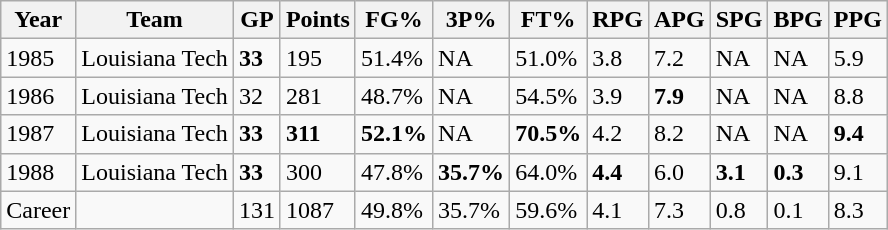<table class="wikitable">
<tr>
<th>Year</th>
<th>Team</th>
<th>GP</th>
<th>Points</th>
<th>FG%</th>
<th>3P%</th>
<th>FT%</th>
<th>RPG</th>
<th>APG</th>
<th>SPG</th>
<th>BPG</th>
<th>PPG</th>
</tr>
<tr>
<td>1985</td>
<td>Louisiana Tech</td>
<td><strong>33</strong></td>
<td>195</td>
<td>51.4%</td>
<td>NA</td>
<td>51.0%</td>
<td>3.8</td>
<td>7.2</td>
<td>NA</td>
<td>NA</td>
<td>5.9</td>
</tr>
<tr>
<td>1986</td>
<td>Louisiana Tech</td>
<td>32</td>
<td>281</td>
<td>48.7%</td>
<td>NA</td>
<td>54.5%</td>
<td>3.9</td>
<td><strong>7.9</strong></td>
<td>NA</td>
<td>NA</td>
<td>8.8</td>
</tr>
<tr>
<td>1987</td>
<td>Louisiana Tech</td>
<td><strong>33</strong></td>
<td><strong>311</strong></td>
<td><strong>52.1%</strong></td>
<td>NA</td>
<td><strong>70.5%</strong></td>
<td>4.2</td>
<td>8.2</td>
<td>NA</td>
<td>NA</td>
<td><strong>9.4</strong></td>
</tr>
<tr>
<td>1988</td>
<td>Louisiana Tech</td>
<td><strong>33</strong></td>
<td>300</td>
<td>47.8%</td>
<td><strong>35.7%</strong></td>
<td>64.0%</td>
<td><strong>4.4</strong></td>
<td>6.0</td>
<td><strong>3.1</strong></td>
<td><strong>0.3</strong></td>
<td>9.1</td>
</tr>
<tr>
<td>Career</td>
<td></td>
<td>131</td>
<td>1087</td>
<td>49.8%</td>
<td>35.7%</td>
<td>59.6%</td>
<td>4.1</td>
<td>7.3</td>
<td>0.8</td>
<td>0.1</td>
<td>8.3</td>
</tr>
</table>
